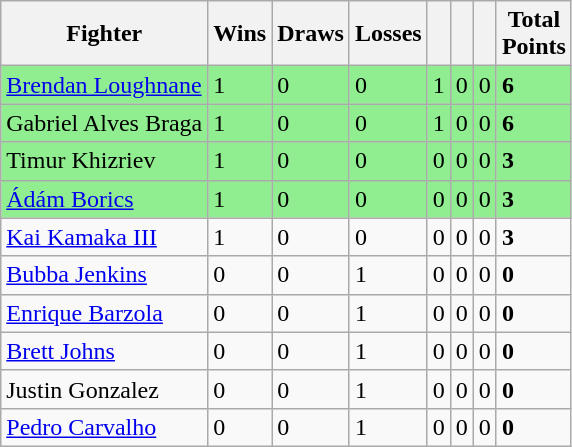<table class="wikitable sortable">
<tr>
<th>Fighter</th>
<th>Wins</th>
<th>Draws</th>
<th>Losses</th>
<th></th>
<th></th>
<th></th>
<th>Total<br> Points</th>
</tr>
<tr style="background:#90EE90;">
<td> <a href='#'>Brendan Loughnane</a></td>
<td>1</td>
<td>0</td>
<td>0</td>
<td>1</td>
<td>0</td>
<td>0</td>
<td><strong>6</strong></td>
</tr>
<tr style="background:#90EE90;">
<td> Gabriel Alves Braga</td>
<td>1</td>
<td>0</td>
<td>0</td>
<td>1</td>
<td>0</td>
<td>0</td>
<td><strong>6</strong></td>
</tr>
<tr style="background:#90EE90;">
<td> Timur Khizriev</td>
<td>1</td>
<td>0</td>
<td>0</td>
<td>0</td>
<td>0</td>
<td>0</td>
<td><strong>3</strong></td>
</tr>
<tr style="background:#90EE90;">
<td> <a href='#'>Ádám Borics</a></td>
<td>1</td>
<td>0</td>
<td>0</td>
<td>0</td>
<td>0</td>
<td>0</td>
<td><strong>3</strong></td>
</tr>
<tr>
<td> <a href='#'>Kai Kamaka III</a></td>
<td>1</td>
<td>0</td>
<td>0</td>
<td>0</td>
<td>0</td>
<td>0</td>
<td><strong>3</strong></td>
</tr>
<tr>
<td> <a href='#'>Bubba Jenkins</a></td>
<td>0</td>
<td>0</td>
<td>1</td>
<td>0</td>
<td>0</td>
<td>0</td>
<td><strong>0</strong></td>
</tr>
<tr>
<td> <a href='#'>Enrique Barzola</a></td>
<td>0</td>
<td>0</td>
<td>1</td>
<td>0</td>
<td>0</td>
<td>0</td>
<td><strong>0</strong></td>
</tr>
<tr>
<td> <a href='#'>Brett Johns</a></td>
<td>0</td>
<td>0</td>
<td>1</td>
<td>0</td>
<td>0</td>
<td>0</td>
<td><strong>0</strong></td>
</tr>
<tr>
<td> Justin Gonzalez</td>
<td>0</td>
<td>0</td>
<td>1</td>
<td>0</td>
<td>0</td>
<td>0</td>
<td><strong>0</strong></td>
</tr>
<tr>
<td> <a href='#'>Pedro Carvalho</a></td>
<td>0</td>
<td>0</td>
<td>1</td>
<td>0</td>
<td>0</td>
<td>0</td>
<td><strong>0</strong></td>
</tr>
</table>
